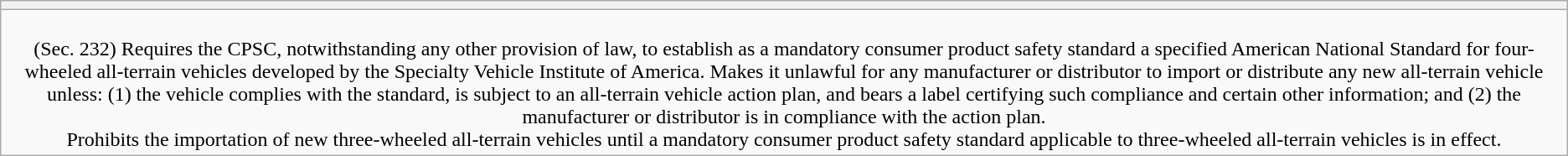<table class="wikitable" style="text-align: center;">
<tr>
<th></th>
</tr>
<tr>
<td><br>(Sec. 232) Requires the CPSC, notwithstanding any other provision of law, to establish as a mandatory consumer product safety standard a specified American National Standard for four-wheeled all-terrain vehicles developed by the Specialty Vehicle Institute of America. Makes it unlawful for any manufacturer or distributor to import or distribute any new all-terrain vehicle unless: (1) the vehicle complies with the standard, is subject to an all-terrain vehicle action plan, and bears a label certifying such compliance and certain other information; and (2) the manufacturer or distributor is in compliance with the action plan.<br>Prohibits the importation of new three-wheeled all-terrain vehicles until a mandatory consumer product safety standard applicable to three-wheeled all-terrain vehicles is in effect.</td>
</tr>
</table>
